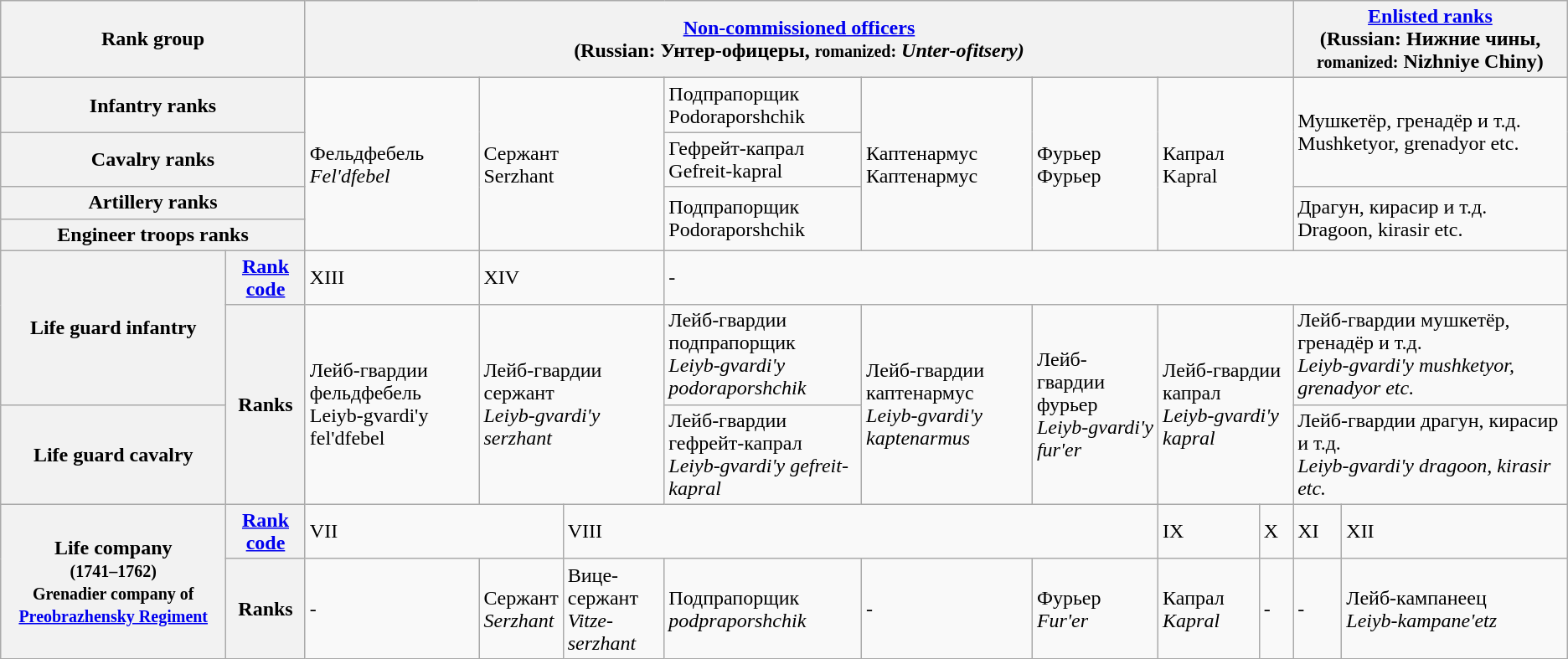<table class="wikitable">
<tr>
<th colspan="2">Rank group</th>
<th colspan="8"><a href='#'>Non-commissioned officers</a><br><strong>(Russian: Унтер-офицеры,</strong> <small>romanized:</small> <strong><em>Unter-ofitsery<em>)<strong></th>
<th colspan="2"><a href='#'>Enlisted ranks</a><br></strong>(Russian: Нижние чины,<strong> <small>romanized:</small> </em></strong>Nizhniye Chiny</em>)</strong></th>
</tr>
<tr>
<th colspan="2">Infantry ranks</th>
<td rowspan="4">Фельдфебель<br><em>Fel'dfebel<strong></td>
<td colspan="2" rowspan="4">Сержант<br></em>Serzhant<em></td>
<td>Подпрапорщик<br></em>Podoraporshchik<em></td>
<td rowspan="4">Каптенармус<br></em>Каптенармус<em></td>
<td rowspan="4">Фурьер<br></em>Фурьер<em></td>
<td colspan="2" rowspan="4">Капрал<br></em>Kapral<em></td>
<td colspan="2" rowspan="2">Мушкетёр, гренадёр и т.д.<br></em>Mushketyor, grenadyor etc.<em></td>
</tr>
<tr>
<th colspan="2">Cavalry ranks</th>
<td>Гефрейт-капрал<br></em>Gefreit-kapral<em></td>
</tr>
<tr>
<th colspan="2">Artillery ranks</th>
<td rowspan="2">Подпрапорщик<br></em>Podoraporshchik<em></td>
<td colspan="2" rowspan="2">Драгун, кирасир и т.д.<br></em>Dragoon, kirasir etc.<em></td>
</tr>
<tr>
<th colspan="2">Engineer troops ranks</th>
</tr>
<tr>
<th rowspan="2">Life guard infantry</th>
<th><a href='#'>Rank code</a></th>
<td>XIII</td>
<td colspan="2">XIV</td>
<td colspan="7">-</td>
</tr>
<tr>
<th rowspan="2">Ranks</th>
<td rowspan="2">Лейб-гвардии фельдфебель<br></em>Leiyb-gvardi'y fel'dfebel</strong></td>
<td colspan="2" rowspan="2">Лейб-гвардии сержант<br><em>Leiyb-gvardi'y serzhant</em></td>
<td>Лейб-гвардии подпрапорщик<br><em>Leiyb-gvardi'y podoraporshchik</em></td>
<td rowspan="2">Лейб-гвардии каптенармус<br><em>Leiyb-gvardi'y kaptenarmus</em></td>
<td rowspan="2">Лейб-гвардии фурьер<br><em>Leiyb-gvardi'y fur'er</em></td>
<td colspan="2" rowspan="2">Лейб-гвардии капрал<br><em>Leiyb-gvardi'y kapral</em></td>
<td colspan="2">Лейб-гвардии мушкетёр, гренадёр и т.д.<br><em>Leiyb-gvardi'y mushketyor, grenadyor etc.</em></td>
</tr>
<tr>
<th>Life guard cavalry</th>
<td>Лейб-гвардии гефрейт-капрал<br><em>Leiyb-gvardi'y gefreit-kapral</em></td>
<td colspan="2">Лейб-гвардии драгун, кирасир и т.д.<br><em>Leiyb-gvardi'y dragoon, kirasir etc.</em></td>
</tr>
<tr>
<th rowspan="2">Life company<br><small>(1741–1762)<br>Grenadier company of <a href='#'>Preobrazhensky Regiment</a></small></th>
<th><a href='#'>Rank code</a></th>
<td colspan="2">VII</td>
<td colspan="4">VIII</td>
<td colspan="1">IX</td>
<td colspan="1">X</td>
<td colspan="1">XI</td>
<td colspan="1">XII</td>
</tr>
<tr>
<th>Ranks</th>
<td>-</td>
<td colspan="1">Cержант<br><em>Serzhant</em></td>
<td colspan="1">Вице-сержант<br><em>Vitze-serzhant</em></td>
<td>Подпрапорщик<br><em>podpraporshchik</em></td>
<td>-</td>
<td>Фурьер<br><em>Fur'er</em></td>
<td>Капрал<br><em>Kapral</em></td>
<td>-</td>
<td>-</td>
<td>Лейб-кампанеец<br><em>Leiyb-kampane'etz</em></td>
</tr>
</table>
